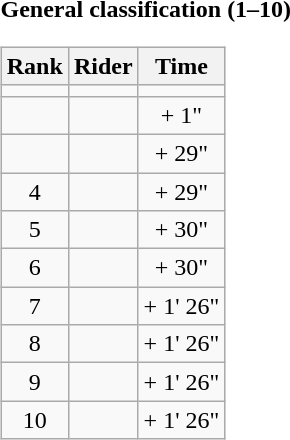<table>
<tr>
<td><strong>General classification (1–10)</strong><br><table class="wikitable">
<tr>
<th scope="col">Rank</th>
<th scope="col">Rider</th>
<th scope="col">Time</th>
</tr>
<tr>
<td style="text-align:center;"></td>
<td></td>
<td style="text-align:center;"></td>
</tr>
<tr>
<td style="text-align:center;"></td>
<td></td>
<td style="text-align:center;">+ 1"</td>
</tr>
<tr>
<td style="text-align:center;"></td>
<td></td>
<td style="text-align:center;">+ 29"</td>
</tr>
<tr>
<td style="text-align:center;">4</td>
<td></td>
<td style="text-align:center;">+ 29"</td>
</tr>
<tr>
<td style="text-align:center;">5</td>
<td></td>
<td style="text-align:center;">+ 30"</td>
</tr>
<tr>
<td style="text-align:center;">6</td>
<td></td>
<td style="text-align:center;">+ 30"</td>
</tr>
<tr>
<td style="text-align:center;">7</td>
<td></td>
<td style="text-align:center;">+ 1' 26"</td>
</tr>
<tr>
<td style="text-align:center;">8</td>
<td></td>
<td style="text-align:center;">+ 1' 26"</td>
</tr>
<tr>
<td style="text-align:center;">9</td>
<td></td>
<td style="text-align:center;">+ 1' 26"</td>
</tr>
<tr>
<td style="text-align:center;">10</td>
<td></td>
<td style="text-align:center;">+ 1' 26"</td>
</tr>
</table>
</td>
</tr>
</table>
